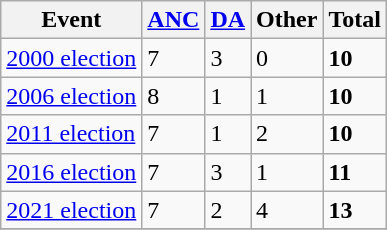<table class="wikitable">
<tr>
<th>Event</th>
<th><a href='#'>ANC</a></th>
<th><a href='#'>DA</a></th>
<th>Other</th>
<th>Total</th>
</tr>
<tr>
<td><a href='#'>2000 election</a></td>
<td>7</td>
<td>3</td>
<td>0</td>
<td><strong>10</strong></td>
</tr>
<tr>
<td><a href='#'>2006 election</a></td>
<td>8</td>
<td>1</td>
<td>1</td>
<td><strong>10</strong></td>
</tr>
<tr>
<td><a href='#'>2011 election</a></td>
<td>7</td>
<td>1</td>
<td>2</td>
<td><strong>10</strong></td>
</tr>
<tr>
<td><a href='#'>2016 election</a></td>
<td>7</td>
<td>3</td>
<td>1</td>
<td><strong>11</strong></td>
</tr>
<tr>
<td><a href='#'>2021 election</a></td>
<td>7</td>
<td>2</td>
<td>4</td>
<td><strong>13</strong></td>
</tr>
<tr>
</tr>
</table>
